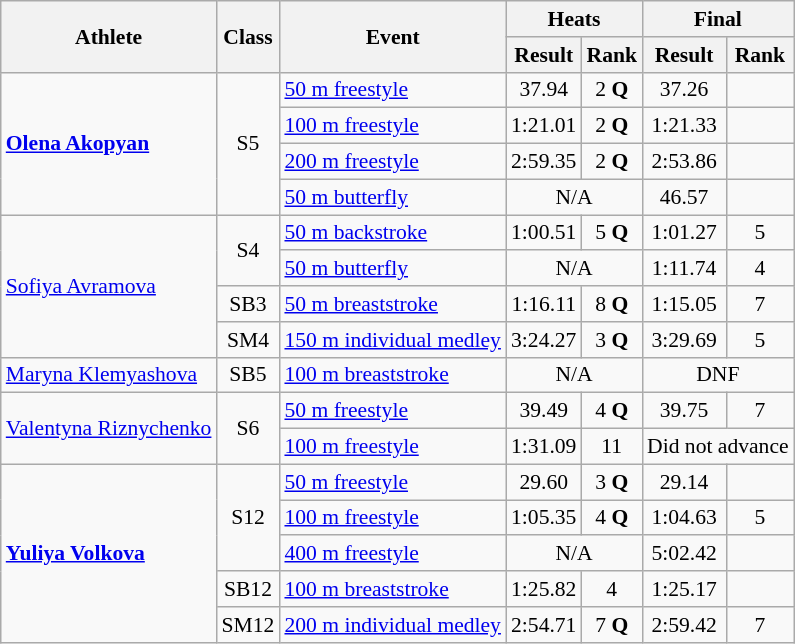<table class=wikitable style="font-size:90%">
<tr>
<th rowspan="2">Athlete</th>
<th rowspan="2">Class</th>
<th rowspan="2">Event</th>
<th colspan="2">Heats</th>
<th colspan="2">Final</th>
</tr>
<tr>
<th>Result</th>
<th>Rank</th>
<th>Result</th>
<th>Rank</th>
</tr>
<tr>
<td rowspan="4"><strong><a href='#'>Olena Akopyan</a></strong></td>
<td rowspan="4" style="text-align:center;">S5</td>
<td><a href='#'>50 m freestyle</a></td>
<td style="text-align:center;">37.94</td>
<td style="text-align:center;">2 <strong>Q</strong></td>
<td style="text-align:center;">37.26</td>
<td style="text-align:center;"></td>
</tr>
<tr>
<td><a href='#'>100 m freestyle</a></td>
<td style="text-align:center;">1:21.01</td>
<td style="text-align:center;">2 <strong>Q</strong></td>
<td style="text-align:center;">1:21.33</td>
<td style="text-align:center;"></td>
</tr>
<tr>
<td><a href='#'>200 m freestyle</a></td>
<td style="text-align:center;">2:59.35</td>
<td style="text-align:center;">2 <strong>Q</strong></td>
<td style="text-align:center;">2:53.86</td>
<td style="text-align:center;"></td>
</tr>
<tr>
<td><a href='#'>50 m butterfly</a></td>
<td style="text-align:center;" colspan="2">N/A</td>
<td style="text-align:center;">46.57</td>
<td style="text-align:center;"></td>
</tr>
<tr>
<td rowspan="4"><a href='#'>Sofiya Avramova</a></td>
<td rowspan="2" style="text-align:center;">S4</td>
<td><a href='#'>50 m backstroke</a></td>
<td style="text-align:center;">1:00.51</td>
<td style="text-align:center;">5 <strong>Q</strong></td>
<td style="text-align:center;">1:01.27</td>
<td style="text-align:center;">5</td>
</tr>
<tr>
<td><a href='#'>50 m butterfly</a></td>
<td style="text-align:center;" colspan="2">N/A</td>
<td style="text-align:center;">1:11.74</td>
<td style="text-align:center;">4</td>
</tr>
<tr>
<td style="text-align:center;">SB3</td>
<td><a href='#'>50 m breaststroke</a></td>
<td style="text-align:center;">1:16.11</td>
<td style="text-align:center;">8 <strong>Q</strong></td>
<td style="text-align:center;">1:15.05</td>
<td style="text-align:center;">7</td>
</tr>
<tr>
<td style="text-align:center;">SM4</td>
<td><a href='#'>150 m individual medley</a></td>
<td style="text-align:center;">3:24.27</td>
<td style="text-align:center;">3 <strong>Q</strong></td>
<td style="text-align:center;">3:29.69</td>
<td style="text-align:center;">5</td>
</tr>
<tr>
<td><a href='#'>Maryna Klemyashova</a></td>
<td style="text-align:center;">SB5</td>
<td><a href='#'>100 m breaststroke</a></td>
<td style="text-align:center;" colspan="2">N/A</td>
<td style="text-align:center;" colspan="2">DNF</td>
</tr>
<tr>
<td rowspan="2"><a href='#'>Valentyna Riznychenko</a></td>
<td rowspan="2" style="text-align:center;">S6</td>
<td><a href='#'>50 m freestyle</a></td>
<td style="text-align:center;">39.49</td>
<td style="text-align:center;">4 <strong>Q</strong></td>
<td style="text-align:center;">39.75</td>
<td style="text-align:center;">7</td>
</tr>
<tr>
<td><a href='#'>100 m freestyle</a></td>
<td style="text-align:center;">1:31.09</td>
<td style="text-align:center;">11</td>
<td style="text-align:center;" colspan="2">Did not advance</td>
</tr>
<tr>
<td rowspan="5"><strong><a href='#'>Yuliya Volkova</a></strong></td>
<td rowspan="3" style="text-align:center;">S12</td>
<td><a href='#'>50 m freestyle</a></td>
<td style="text-align:center;">29.60</td>
<td style="text-align:center;">3 <strong>Q</strong></td>
<td style="text-align:center;">29.14</td>
<td style="text-align:center;"></td>
</tr>
<tr>
<td><a href='#'>100 m freestyle</a></td>
<td style="text-align:center;">1:05.35</td>
<td style="text-align:center;">4 <strong>Q</strong></td>
<td style="text-align:center;">1:04.63</td>
<td style="text-align:center;">5</td>
</tr>
<tr>
<td><a href='#'>400 m freestyle</a></td>
<td style="text-align:center;" colspan="2">N/A</td>
<td style="text-align:center;">5:02.42</td>
<td style="text-align:center;"></td>
</tr>
<tr>
<td style="text-align:center;">SB12</td>
<td><a href='#'>100 m breaststroke</a></td>
<td style="text-align:center;">1:25.82</td>
<td style="text-align:center;">4</td>
<td style="text-align:center;">1:25.17</td>
<td style="text-align:center;"></td>
</tr>
<tr>
<td style="text-align:center;">SM12</td>
<td><a href='#'>200 m individual medley</a></td>
<td style="text-align:center;">2:54.71</td>
<td style="text-align:center;">7 <strong>Q</strong></td>
<td style="text-align:center;">2:59.42</td>
<td style="text-align:center;">7</td>
</tr>
</table>
